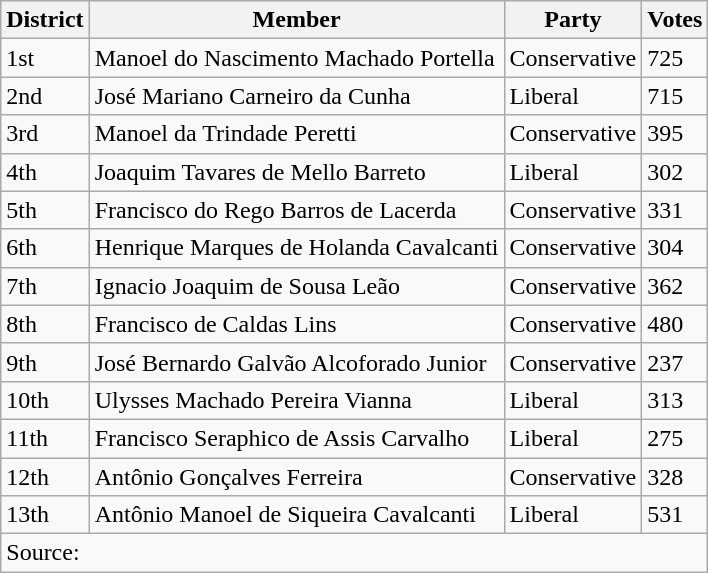<table class="wikitable">
<tr>
<th>District</th>
<th>Member</th>
<th>Party</th>
<th>Votes</th>
</tr>
<tr>
<td>1st</td>
<td>Manoel do Nascimento Machado Portella</td>
<td>Conservative</td>
<td>725</td>
</tr>
<tr>
<td>2nd</td>
<td>José Mariano Carneiro da Cunha</td>
<td>Liberal</td>
<td>715</td>
</tr>
<tr>
<td>3rd</td>
<td>Manoel da Trindade Peretti</td>
<td>Conservative</td>
<td>395</td>
</tr>
<tr>
<td>4th</td>
<td>Joaquim Tavares de Mello Barreto</td>
<td>Liberal</td>
<td>302</td>
</tr>
<tr>
<td>5th</td>
<td>Francisco do Rego Barros de Lacerda</td>
<td>Conservative</td>
<td>331</td>
</tr>
<tr>
<td>6th</td>
<td>Henrique Marques de Holanda Cavalcanti</td>
<td>Conservative</td>
<td>304</td>
</tr>
<tr>
<td>7th</td>
<td>Ignacio Joaquim de Sousa Leão</td>
<td>Conservative</td>
<td>362</td>
</tr>
<tr>
<td>8th</td>
<td>Francisco de Caldas Lins</td>
<td>Conservative</td>
<td>480</td>
</tr>
<tr>
<td>9th</td>
<td>José Bernardo Galvão Alcoforado Junior</td>
<td>Conservative</td>
<td>237</td>
</tr>
<tr>
<td>10th</td>
<td>Ulysses Machado Pereira Vianna</td>
<td>Liberal</td>
<td>313</td>
</tr>
<tr>
<td>11th</td>
<td>Francisco Seraphico de Assis Carvalho</td>
<td>Liberal</td>
<td>275</td>
</tr>
<tr>
<td>12th</td>
<td>Antônio Gonçalves Ferreira</td>
<td>Conservative</td>
<td>328</td>
</tr>
<tr>
<td>13th</td>
<td>Antônio Manoel de Siqueira Cavalcanti</td>
<td>Liberal</td>
<td>531</td>
</tr>
<tr>
<td colspan="4">Source: </td>
</tr>
</table>
